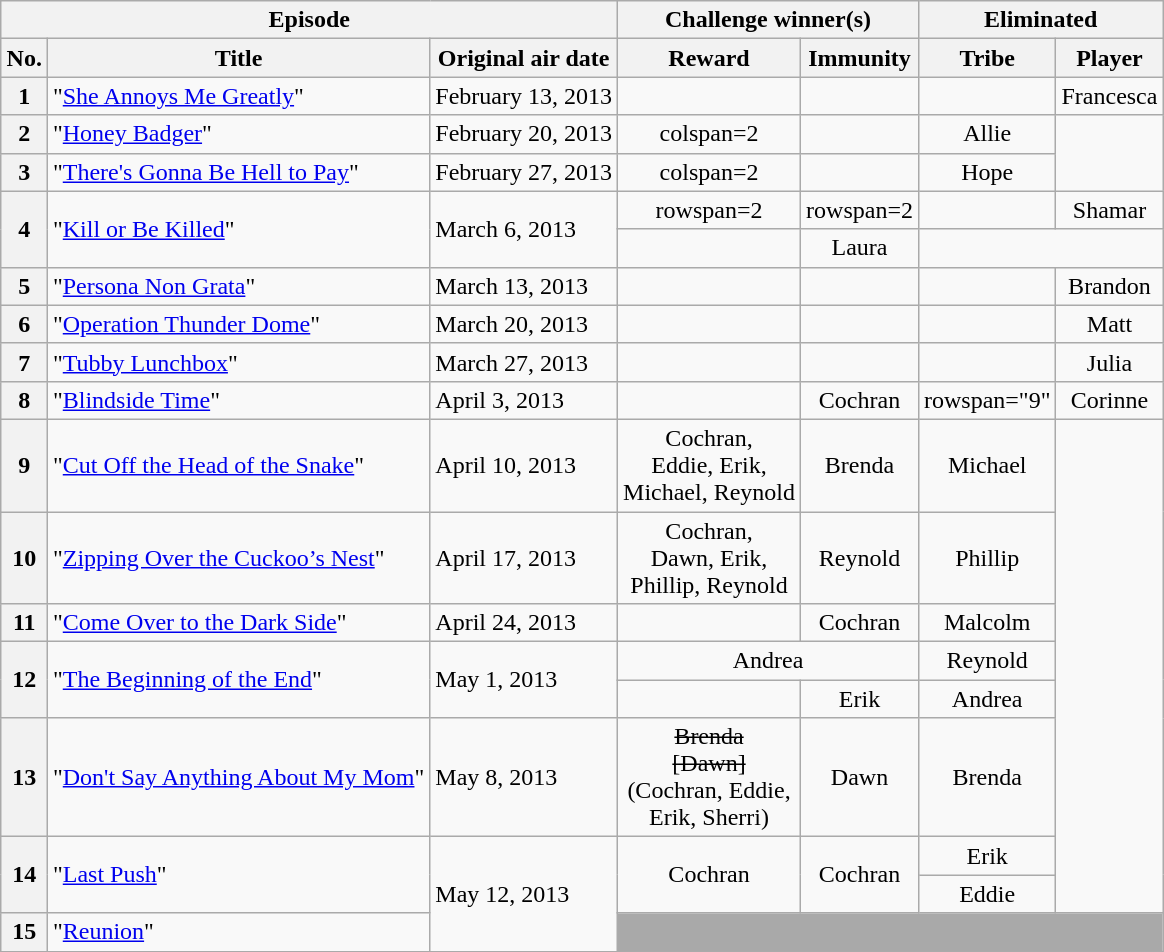<table class="wikitable" style="margin:auto; text-align:center">
<tr>
<th colspan=3>Episode</th>
<th colspan=2>Challenge winner(s)</th>
<th colspan="2">Eliminated</th>
</tr>
<tr>
<th>No.</th>
<th>Title</th>
<th>Original air date</th>
<th>Reward</th>
<th>Immunity</th>
<th>Tribe</th>
<th>Player</th>
</tr>
<tr>
<th>1</th>
<td align="left">"<a href='#'>She Annoys Me Greatly</a>"</td>
<td align="left">February 13, 2013</td>
<td></td>
<td></td>
<td></td>
<td>Francesca</td>
</tr>
<tr>
<th>2</th>
<td align="left">"<a href='#'>Honey Badger</a>"</td>
<td align="left">February 20, 2013</td>
<td>colspan=2 </td>
<td></td>
<td>Allie</td>
</tr>
<tr>
<th>3</th>
<td align="left">"<a href='#'>There's Gonna Be Hell to Pay</a>"</td>
<td align="left">February 27, 2013</td>
<td>colspan=2 </td>
<td></td>
<td>Hope</td>
</tr>
<tr>
<th rowspan=2>4</th>
<td rowspan="2" style="text-align:left;">"<a href='#'>Kill or Be Killed</a>"</td>
<td rowspan="2" style="text-align:left;">March 6, 2013</td>
<td>rowspan=2 </td>
<td>rowspan=2 </td>
<td></td>
<td>Shamar</td>
</tr>
<tr>
<td></td>
<td>Laura</td>
</tr>
<tr>
<th>5</th>
<td align="left">"<a href='#'>Persona Non Grata</a>"</td>
<td align="left">March 13, 2013</td>
<td></td>
<td></td>
<td></td>
<td>Brandon</td>
</tr>
<tr>
<th>6</th>
<td align="left">"<a href='#'>Operation Thunder Dome</a>"</td>
<td align="left">March 20, 2013</td>
<td></td>
<td></td>
<td></td>
<td>Matt</td>
</tr>
<tr>
<th>7</th>
<td align="left">"<a href='#'>Tubby Lunchbox</a>"</td>
<td align="left">March 27, 2013</td>
<td></td>
<td></td>
<td></td>
<td>Julia</td>
</tr>
<tr>
<th>8</th>
<td align="left">"<a href='#'>Blindside Time</a>"</td>
<td align="left">April 3, 2013</td>
<td></td>
<td>Cochran</td>
<td>rowspan="9" </td>
<td>Corinne</td>
</tr>
<tr>
<th>9</th>
<td align="left">"<a href='#'>Cut Off the Head of the Snake</a>"</td>
<td align="left">April 10, 2013</td>
<td>Cochran,<br>Eddie, Erik,<br>Michael, Reynold</td>
<td>Brenda</td>
<td>Michael</td>
</tr>
<tr>
<th>10</th>
<td align="left">"<a href='#'>Zipping Over the Cuckoo’s Nest</a>"</td>
<td align="left">April 17, 2013</td>
<td>Cochran,<br>Dawn, Erik,<br>Phillip, Reynold</td>
<td>Reynold</td>
<td>Phillip</td>
</tr>
<tr>
<th>11</th>
<td align="left">"<a href='#'>Come Over to the Dark Side</a>"</td>
<td align="left">April 24, 2013</td>
<td></td>
<td>Cochran</td>
<td>Malcolm</td>
</tr>
<tr>
<th rowspan=2>12</th>
<td rowspan="2" style="text-align:left;">"<a href='#'>The Beginning of the End</a>"</td>
<td rowspan="2" style="text-align:left;">May 1, 2013</td>
<td colspan=2>Andrea</td>
<td>Reynold</td>
</tr>
<tr>
<td></td>
<td>Erik</td>
<td>Andrea</td>
</tr>
<tr>
<th>13</th>
<td align="left">"<a href='#'>Don't Say Anything About My Mom</a>"</td>
<td align="left">May 8, 2013</td>
<td><s>Brenda<br>[Dawn]</s><br>(Cochran, Eddie,<br>Erik, Sherri)</td>
<td>Dawn</td>
<td>Brenda</td>
</tr>
<tr>
<th rowspan=2>14</th>
<td rowspan="2" style="text-align:left;">"<a href='#'>Last Push</a>"</td>
<td rowspan="3" style="text-align:left;">May 12, 2013</td>
<td rowspan=2>Cochran</td>
<td rowspan=2>Cochran</td>
<td>Erik</td>
</tr>
<tr>
<td>Eddie</td>
</tr>
<tr>
<th>15</th>
<td style="text-align:left;">"<a href='#'>Reunion</a>"</td>
<td colspan="4" style="background:darkgrey;"></td>
</tr>
</table>
